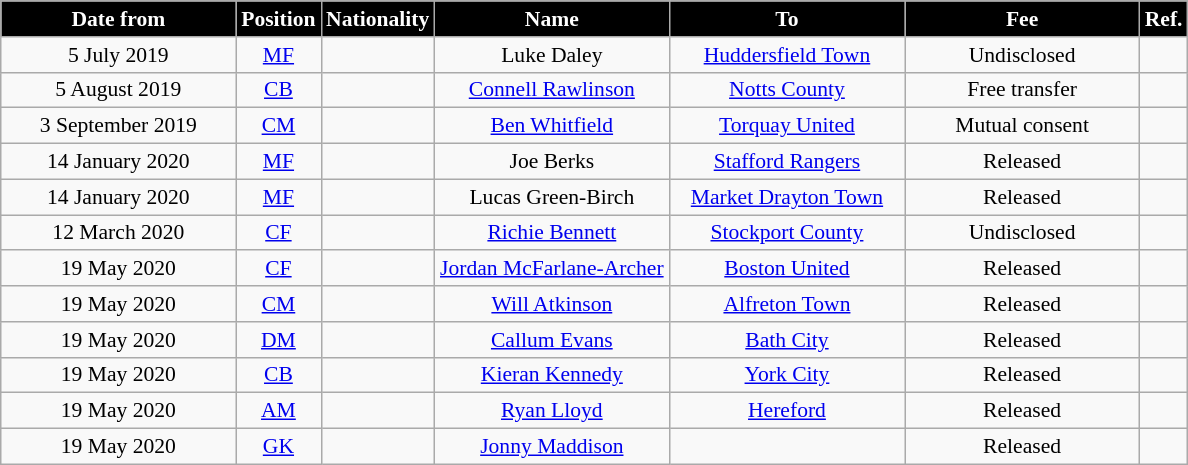<table class="wikitable"  style="text-align:center; font-size:90%; ">
<tr>
<th style="background:#000000; color:#FFFFFF; width:150px;">Date from</th>
<th style="background:#000000; color:#FFFFFF; width:50px;">Position</th>
<th style="background:#000000; color:#FFFFFF; width:50px;">Nationality</th>
<th style="background:#000000; color:#FFFFFF; width:150px;">Name</th>
<th style="background:#000000; color:#FFFFFF; width:150px;">To</th>
<th style="background:#000000; color:#FFFFFF; width:150px;">Fee</th>
<th style="background:#000000; color:#FFFFFF; width:25px;">Ref.</th>
</tr>
<tr>
<td>5 July 2019</td>
<td><a href='#'>MF</a></td>
<td></td>
<td>Luke Daley</td>
<td><a href='#'>Huddersfield Town</a></td>
<td>Undisclosed</td>
<td></td>
</tr>
<tr>
<td>5 August 2019</td>
<td><a href='#'>CB</a></td>
<td></td>
<td><a href='#'>Connell Rawlinson</a></td>
<td><a href='#'>Notts County</a></td>
<td>Free transfer</td>
<td></td>
</tr>
<tr>
<td>3 September 2019</td>
<td><a href='#'>CM</a></td>
<td></td>
<td><a href='#'>Ben Whitfield</a></td>
<td><a href='#'>Torquay United</a></td>
<td>Mutual consent</td>
<td></td>
</tr>
<tr>
<td>14 January 2020</td>
<td><a href='#'>MF</a></td>
<td></td>
<td>Joe Berks</td>
<td><a href='#'>Stafford Rangers</a></td>
<td>Released</td>
<td></td>
</tr>
<tr>
<td>14 January 2020</td>
<td><a href='#'>MF</a></td>
<td></td>
<td>Lucas Green-Birch</td>
<td><a href='#'>Market Drayton Town</a></td>
<td>Released</td>
<td></td>
</tr>
<tr>
<td>12 March 2020</td>
<td><a href='#'>CF</a></td>
<td></td>
<td><a href='#'>Richie Bennett</a></td>
<td><a href='#'>Stockport County</a></td>
<td>Undisclosed</td>
<td></td>
</tr>
<tr>
<td>19 May 2020</td>
<td><a href='#'>CF</a></td>
<td></td>
<td><a href='#'>Jordan McFarlane-Archer</a></td>
<td><a href='#'>Boston United</a></td>
<td>Released</td>
<td></td>
</tr>
<tr>
<td>19 May 2020</td>
<td><a href='#'>CM</a></td>
<td></td>
<td><a href='#'>Will Atkinson</a></td>
<td><a href='#'>Alfreton Town</a></td>
<td>Released</td>
<td></td>
</tr>
<tr>
<td>19 May 2020</td>
<td><a href='#'>DM</a></td>
<td></td>
<td><a href='#'>Callum Evans</a></td>
<td><a href='#'>Bath City</a></td>
<td>Released</td>
<td></td>
</tr>
<tr>
<td>19 May 2020</td>
<td><a href='#'>CB</a></td>
<td></td>
<td><a href='#'>Kieran Kennedy</a></td>
<td><a href='#'>York City</a></td>
<td>Released</td>
<td></td>
</tr>
<tr>
<td>19 May 2020</td>
<td><a href='#'>AM</a></td>
<td></td>
<td><a href='#'>Ryan Lloyd</a></td>
<td><a href='#'>Hereford</a></td>
<td>Released</td>
<td></td>
</tr>
<tr>
<td>19 May 2020</td>
<td><a href='#'>GK</a></td>
<td></td>
<td><a href='#'>Jonny Maddison</a></td>
<td></td>
<td>Released</td>
<td></td>
</tr>
</table>
